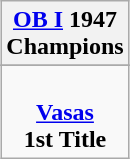<table class="wikitable" style="text-align: center; margin: 0 auto;">
<tr>
<th><a href='#'>OB I</a> 1947<br>Champions</th>
</tr>
<tr>
</tr>
<tr>
<td> <br><strong><a href='#'>Vasas</a></strong><br><strong>1st Title</strong></td>
</tr>
</table>
